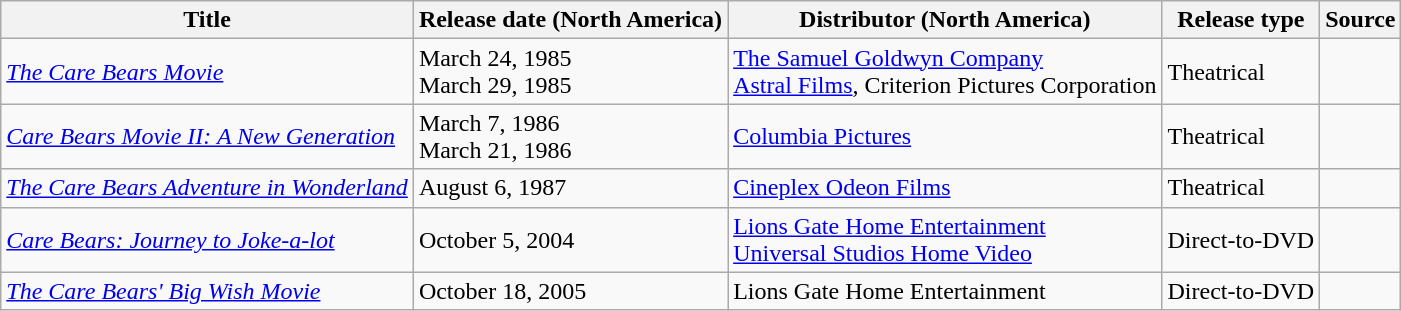<table class="wikitable">
<tr>
<th>Title</th>
<th>Release date (North America)</th>
<th>Distributor (North America)</th>
<th>Release type</th>
<th>Source</th>
</tr>
<tr>
<td><em><a href='#'>The Care Bears Movie</a></em></td>
<td>March 24, 1985 <br>March 29, 1985</td>
<td><a href='#'>The Samuel Goldwyn Company</a> <br><a href='#'>Astral Films</a>, Criterion Pictures Corporation </td>
<td>Theatrical</td>
<td></td>
</tr>
<tr>
<td><em><a href='#'>Care Bears Movie II: A New Generation</a></em></td>
<td>March 7, 1986 <br>March 21, 1986</td>
<td><a href='#'>Columbia Pictures</a></td>
<td>Theatrical</td>
<td></td>
</tr>
<tr>
<td><em><a href='#'>The Care Bears Adventure in Wonderland</a></em></td>
<td>August 6, 1987</td>
<td><a href='#'>Cineplex Odeon Films</a></td>
<td>Theatrical</td>
<td></td>
</tr>
<tr>
<td><em><a href='#'>Care Bears: Journey to Joke-a-lot</a></em></td>
<td>October 5, 2004</td>
<td><a href='#'>Lions Gate Home Entertainment</a> <br><a href='#'>Universal Studios Home Video</a> </td>
<td>Direct-to-DVD</td>
<td></td>
</tr>
<tr>
<td><em><a href='#'>The Care Bears' Big Wish Movie</a></em></td>
<td>October 18, 2005</td>
<td>Lions Gate Home Entertainment</td>
<td>Direct-to-DVD</td>
<td></td>
</tr>
</table>
